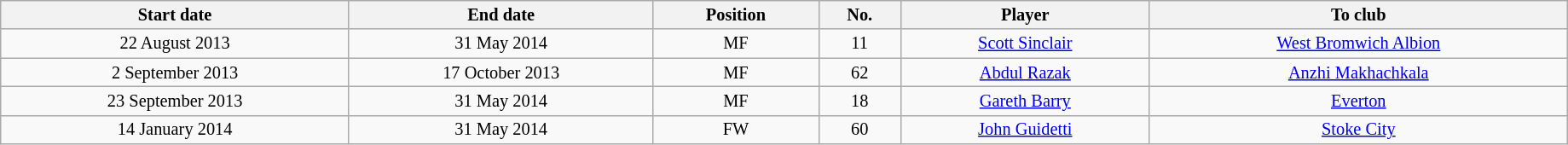<table class="wikitable sortable" style="width:97%; text-align:center; font-size:85%; text-align:centre;">
<tr>
<th>Start date</th>
<th>End date</th>
<th>Position</th>
<th>No.</th>
<th>Player</th>
<th>To club</th>
</tr>
<tr>
<td>22 August 2013</td>
<td>31 May 2014</td>
<td>MF</td>
<td>11</td>
<td style="text-align:center;"> <a href='#'>Scott Sinclair</a></td>
<td style="text-align:center;"> <a href='#'>West Bromwich Albion</a></td>
</tr>
<tr>
<td>2 September 2013</td>
<td>17 October 2013</td>
<td>MF</td>
<td>62</td>
<td style="text-align:center;"> <a href='#'>Abdul Razak</a></td>
<td style="text-align:center;"> <a href='#'>Anzhi Makhachkala</a></td>
</tr>
<tr>
<td>23 September 2013</td>
<td>31 May 2014</td>
<td>MF</td>
<td>18</td>
<td style="text-align:center;"> <a href='#'>Gareth Barry</a></td>
<td style="text-align:center;"> <a href='#'>Everton</a></td>
</tr>
<tr>
<td>14 January 2014</td>
<td>31 May 2014</td>
<td>FW</td>
<td>60</td>
<td style="text-align:center;"> <a href='#'>John Guidetti</a></td>
<td style="text-align:center;"> <a href='#'>Stoke City</a></td>
</tr>
</table>
